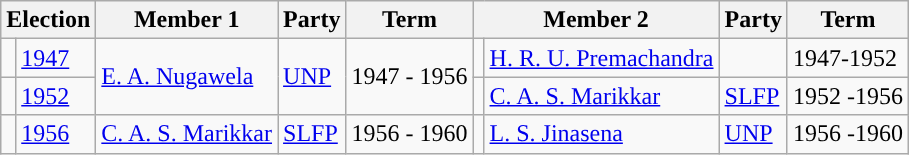<table class="wikitable">
<tr>
<th colspan="2">Election</th>
<th>Member 1</th>
<th>Party</th>
<th>Term</th>
<th colspan="2">Member 2</th>
<th>Party</th>
<th>Term</th>
</tr>
<tr>
<td style="background-color: "></td>
<td><a href='#'>1947</a></td>
<td rowspan= 2><a href='#'>E. A. Nugawela</a></td>
<td rowspan= 2><a href='#'>UNP</a></td>
<td rowspan= 2>1947 - 1956</td>
<td style="background-color: "></td>
<td><a href='#'>H. R. U. Premachandra</a></td>
<td></td>
<td>1947-1952</td>
</tr>
<tr>
<td style="background-color: "></td>
<td><a href='#'>1952</a></td>
<td style="background-color: "></td>
<td><a href='#'>C. A. S. Marikkar</a></td>
<td><a href='#'>SLFP</a></td>
<td>1952 -1956</td>
</tr>
<tr>
<td style="background-color: "></td>
<td><a href='#'>1956</a></td>
<td><a href='#'>C. A. S. Marikkar</a></td>
<td><a href='#'>SLFP</a></td>
<td>1956 - 1960</td>
<td style="background-color: "></td>
<td><a href='#'>L. S. Jinasena</a></td>
<td><a href='#'>UNP</a></td>
<td>1956 -1960</td>
</tr>
</table>
